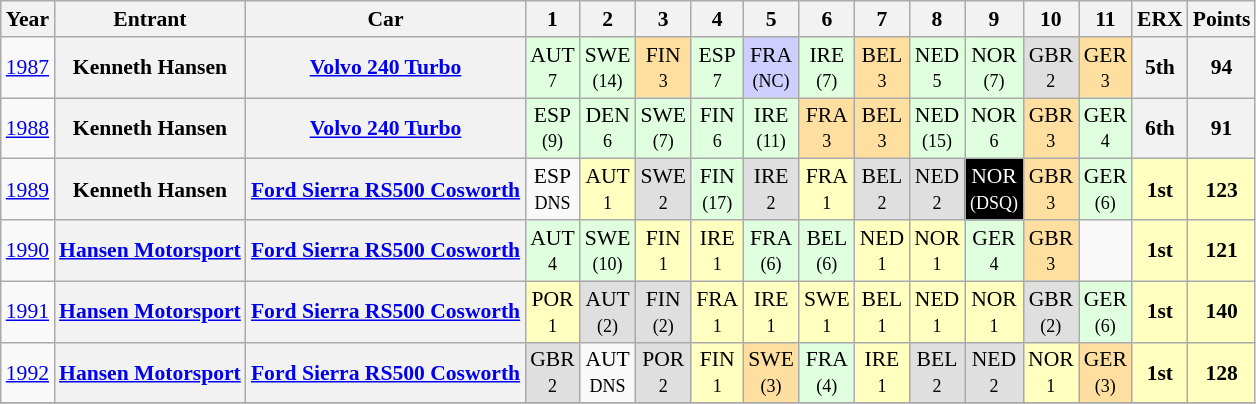<table class="wikitable" border="1" style="text-align:center; font-size:90%;">
<tr valign="top">
<th>Year</th>
<th>Entrant</th>
<th>Car</th>
<th>1</th>
<th>2</th>
<th>3</th>
<th>4</th>
<th>5</th>
<th>6</th>
<th>7</th>
<th>8</th>
<th>9</th>
<th>10</th>
<th>11</th>
<th>ERX</th>
<th>Points</th>
</tr>
<tr>
<td><a href='#'>1987</a></td>
<th>Kenneth Hansen</th>
<th><a href='#'>Volvo 240 Turbo</a></th>
<td style="background:#DFFFDF;">AUT<br><small>7</small></td>
<td style="background:#DFFFDF;">SWE<br><small>(14)</small></td>
<td style="background:#FFDF9F;">FIN<br><small>3</small></td>
<td style="background:#DFFFDF;">ESP<br><small>7</small></td>
<td style="background:#CFCFFF;">FRA<br><small>(NC)</small></td>
<td style="background:#DFFFDF;">IRE<br><small>(7)</small></td>
<td style="background:#FFDF9F;">BEL<br><small>3</small></td>
<td style="background:#DFFFDF;">NED<br><small>5</small></td>
<td style="background:#DFFFDF;">NOR<br><small>(7)</small></td>
<td style="background:#DFDFDF;">GBR<br><small>2</small></td>
<td style="background:#FFDF9F;">GER<br><small>3</small></td>
<th>5th</th>
<th>94</th>
</tr>
<tr>
<td><a href='#'>1988</a></td>
<th>Kenneth Hansen</th>
<th><a href='#'>Volvo 240 Turbo</a></th>
<td style="background:#DFFFDF;">ESP<br><small>(9)</small></td>
<td style="background:#DFFFDF;">DEN<br><small>6</small></td>
<td style="background:#DFFFDF;">SWE<br><small>(7)</small></td>
<td style="background:#DFFFDF;">FIN<br><small>6</small></td>
<td style="background:#DFFFDF;">IRE<br><small>(11)</small></td>
<td style="background:#FFDF9F;">FRA<br><small>3</small></td>
<td style="background:#FFDF9F;">BEL<br><small>3</small></td>
<td style="background:#DFFFDF;">NED<br><small>(15)</small></td>
<td style="background:#DFFFDF;">NOR<br><small>6</small></td>
<td style="background:#FFDF9F;">GBR<br><small>3</small></td>
<td style="background:#DFFFDF;">GER<br><small>4</small></td>
<th>6th</th>
<th>91</th>
</tr>
<tr>
<td><a href='#'>1989</a></td>
<th>Kenneth Hansen</th>
<th><a href='#'>Ford Sierra RS500 Cosworth</a></th>
<td>ESP<br><small>DNS</small></td>
<td style="background:#FFFFBF;">AUT<br><small>1</small></td>
<td style="background:#DFDFDF;">SWE<br><small>2</small></td>
<td style="background:#DFFFDF;">FIN<br><small>(17)</small></td>
<td style="background:#DFDFDF;">IRE<br><small>2</small></td>
<td style="background:#FFFFBF;">FRA<br><small>1</small></td>
<td style="background:#DFDFDF;">BEL<br><small>2</small></td>
<td style="background:#DFDFDF;">NED<br><small>2</small></td>
<td style="background:#000000; color:white"><span>NOR<br><small>(DSQ)</small></span></td>
<td style="background:#FFDF9F;">GBR<br><small>3</small></td>
<td style="background:#DFFFDF;">GER<br><small>(6)</small></td>
<th style="background:#FFFFBF;">1st</th>
<th style="background:#FFFFBF;">123</th>
</tr>
<tr>
<td><a href='#'>1990</a></td>
<th><a href='#'>Hansen Motorsport</a></th>
<th><a href='#'>Ford Sierra RS500 Cosworth</a></th>
<td style="background:#DFFFDF;">AUT<br><small>4</small></td>
<td style="background:#DFFFDF;">SWE<br><small>(10)</small></td>
<td style="background:#FFFFBF;">FIN<br><small>1</small></td>
<td style="background:#FFFFBF;">IRE<br><small>1</small></td>
<td style="background:#DFFFDF;">FRA<br><small>(6)</small></td>
<td style="background:#DFFFDF;">BEL<br><small>(6)</small></td>
<td style="background:#FFFFBF;">NED<br><small>1</small></td>
<td style="background:#FFFFBF;">NOR<br><small>1</small></td>
<td style="background:#DFFFDF;">GER<br><small>4</small></td>
<td style="background:#FFDF9F;">GBR<br><small>3</small></td>
<td></td>
<th style="background:#FFFFBF;">1st</th>
<th style="background:#FFFFBF;">121</th>
</tr>
<tr>
<td><a href='#'>1991</a></td>
<th><a href='#'>Hansen Motorsport</a></th>
<th><a href='#'>Ford Sierra RS500 Cosworth</a></th>
<td style="background:#FFFFBF;">POR<br><small>1</small></td>
<td style="background:#DFDFDF;">AUT<br><small>(2)</small></td>
<td style="background:#DFDFDF;">FIN<br><small>(2)</small></td>
<td style="background:#FFFFBF;">FRA<br><small>1</small></td>
<td style="background:#FFFFBF;">IRE<br><small>1</small></td>
<td style="background:#FFFFBF;">SWE<br><small>1</small></td>
<td style="background:#FFFFBF;">BEL<br><small>1</small></td>
<td style="background:#FFFFBF;">NED<br><small>1</small></td>
<td style="background:#FFFFBF;">NOR<br><small>1</small></td>
<td style="background:#DFDFDF;">GBR<br><small>(2)</small></td>
<td style="background:#DFFFDF;">GER<br><small>(6)</small></td>
<th style="background:#FFFFBF;">1st</th>
<th style="background:#FFFFBF;">140</th>
</tr>
<tr>
<td><a href='#'>1992</a></td>
<th><a href='#'>Hansen Motorsport</a></th>
<th><a href='#'>Ford Sierra RS500 Cosworth</a></th>
<td style="background:#DFDFDF;">GBR<br><small>2</small></td>
<td>AUT<br><small>DNS</small></td>
<td style="background:#DFDFDF;">POR<br><small>2</small></td>
<td style="background:#FFFFBF;">FIN<br><small>1</small></td>
<td style="background:#FFDF9F;">SWE<br><small>(3)</small></td>
<td style="background:#DFFFDF;">FRA<br><small>(4)</small></td>
<td style="background:#FFFFBF;">IRE<br><small>1</small></td>
<td style="background:#DFDFDF;">BEL<br><small>2</small></td>
<td style="background:#DFDFDF;">NED<br><small>2</small></td>
<td style="background:#FFFFBF;">NOR<br><small>1</small></td>
<td style="background:#FFDF9F;">GER<br><small>(3)</small></td>
<th style="background:#FFFFBF;">1st</th>
<th style="background:#FFFFBF;">128</th>
</tr>
<tr>
</tr>
</table>
